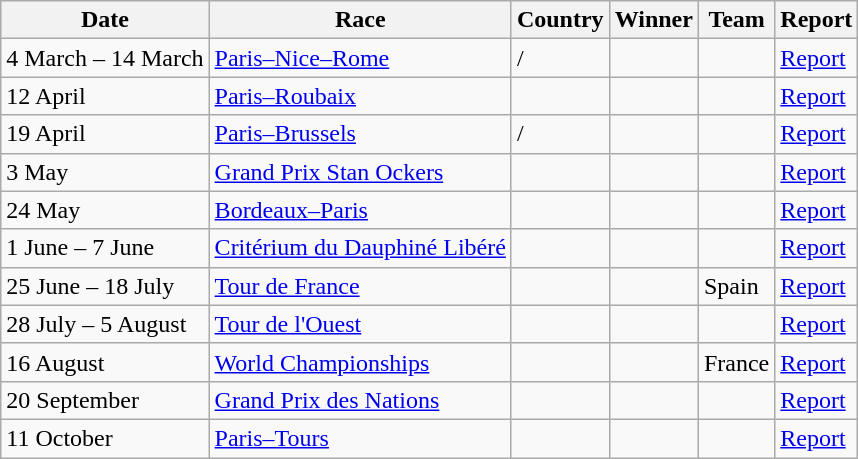<table class=wikitable>
<tr>
<th>Date</th>
<th>Race</th>
<th>Country</th>
<th>Winner</th>
<th>Team</th>
<th>Report</th>
</tr>
<tr>
<td>4 March – 14 March</td>
<td><a href='#'>Paris–Nice–Rome</a></td>
<td>/</td>
<td></td>
<td></td>
<td><a href='#'>Report</a></td>
</tr>
<tr>
<td>12 April</td>
<td><a href='#'>Paris–Roubaix</a></td>
<td></td>
<td></td>
<td></td>
<td><a href='#'>Report</a></td>
</tr>
<tr>
<td>19 April</td>
<td><a href='#'>Paris–Brussels</a></td>
<td>/</td>
<td></td>
<td></td>
<td><a href='#'>Report</a></td>
</tr>
<tr>
<td>3 May</td>
<td><a href='#'>Grand Prix Stan Ockers</a></td>
<td></td>
<td></td>
<td></td>
<td><a href='#'>Report</a></td>
</tr>
<tr>
<td>24 May</td>
<td><a href='#'>Bordeaux–Paris</a></td>
<td></td>
<td></td>
<td></td>
<td><a href='#'>Report</a></td>
</tr>
<tr>
<td>1 June – 7 June</td>
<td><a href='#'>Critérium du Dauphiné Libéré</a></td>
<td></td>
<td></td>
<td></td>
<td><a href='#'>Report</a></td>
</tr>
<tr>
<td>25 June – 18 July</td>
<td><a href='#'>Tour de France</a></td>
<td></td>
<td></td>
<td>Spain</td>
<td><a href='#'>Report</a></td>
</tr>
<tr>
<td>28 July – 5 August</td>
<td><a href='#'>Tour de l'Ouest</a></td>
<td></td>
<td></td>
<td></td>
<td><a href='#'>Report</a></td>
</tr>
<tr>
<td>16 August</td>
<td><a href='#'>World Championships</a></td>
<td></td>
<td></td>
<td>France</td>
<td><a href='#'>Report</a></td>
</tr>
<tr>
<td>20 September</td>
<td><a href='#'>Grand Prix des Nations</a></td>
<td></td>
<td></td>
<td></td>
<td><a href='#'>Report</a></td>
</tr>
<tr>
<td>11 October</td>
<td><a href='#'>Paris–Tours</a></td>
<td></td>
<td></td>
<td></td>
<td><a href='#'>Report</a></td>
</tr>
</table>
